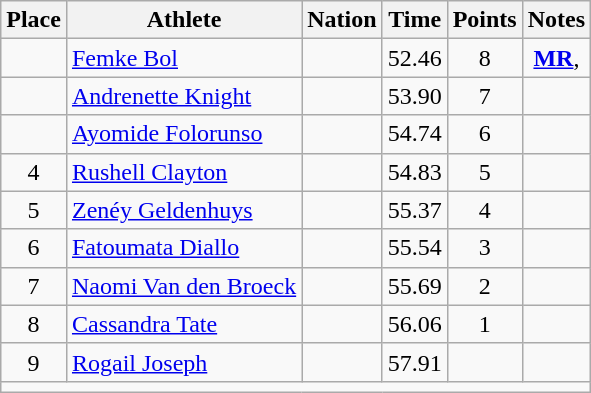<table class="wikitable mw-datatable sortable" style="text-align:center;">
<tr>
<th scope="col">Place</th>
<th scope="col">Athlete</th>
<th scope="col">Nation</th>
<th scope="col">Time</th>
<th scope="col">Points</th>
<th scope="col">Notes</th>
</tr>
<tr>
<td></td>
<td align="left"><a href='#'>Femke Bol</a></td>
<td align="left"></td>
<td>52.46</td>
<td>8</td>
<td><strong><a href='#'>MR</a></strong>, </td>
</tr>
<tr>
<td></td>
<td align="left"><a href='#'>Andrenette Knight</a></td>
<td align="left"></td>
<td>53.90</td>
<td>7</td>
<td></td>
</tr>
<tr>
<td></td>
<td align="left"><a href='#'>Ayomide Folorunso</a></td>
<td align="left"></td>
<td>54.74</td>
<td>6</td>
<td></td>
</tr>
<tr>
<td>4</td>
<td align="left"><a href='#'>Rushell Clayton</a></td>
<td align="left"></td>
<td>54.83</td>
<td>5</td>
<td></td>
</tr>
<tr>
<td>5</td>
<td align="left"><a href='#'>Zenéy Geldenhuys</a></td>
<td align="left"></td>
<td>55.37</td>
<td>4</td>
<td></td>
</tr>
<tr>
<td>6</td>
<td align="left"><a href='#'>Fatoumata Diallo</a></td>
<td align="left"></td>
<td>55.54</td>
<td>3</td>
<td></td>
</tr>
<tr>
<td>7</td>
<td align="left"><a href='#'>Naomi Van den Broeck</a></td>
<td align="left"></td>
<td>55.69</td>
<td>2</td>
<td></td>
</tr>
<tr>
<td>8</td>
<td align="left"><a href='#'>Cassandra Tate</a></td>
<td align="left"></td>
<td>56.06</td>
<td>1</td>
<td></td>
</tr>
<tr>
<td>9</td>
<td align="left"><a href='#'>Rogail Joseph</a></td>
<td align="left"></td>
<td>57.91</td>
<td></td>
<td></td>
</tr>
<tr class="sortbottom">
<td colspan="6"></td>
</tr>
</table>
